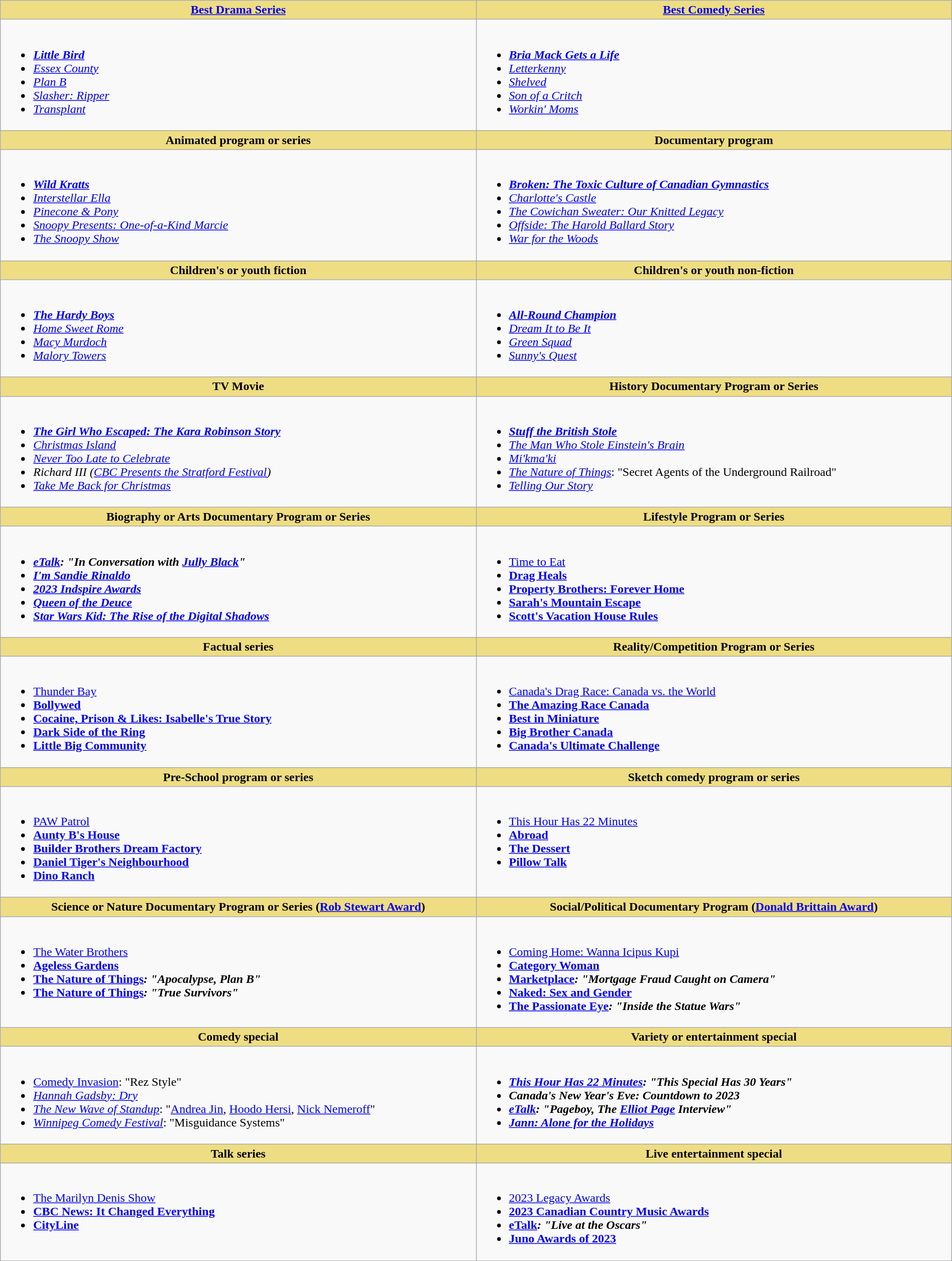<table class=wikitable width="100%">
<tr>
<th style="background:#EEDD82; width:50%"><a href='#'>Best Drama Series</a></th>
<th style="background:#EEDD82; width:50%"><a href='#'>Best Comedy Series</a></th>
</tr>
<tr>
<td valign="top"><br><ul><li> <strong><em><a href='#'>Little Bird</a></em></strong></li><li><em><a href='#'>Essex County</a></em></li><li><em><a href='#'>Plan B</a></em></li><li><em><a href='#'>Slasher: Ripper</a></em></li><li><em><a href='#'>Transplant</a></em></li></ul></td>
<td valign="top"><br><ul><li> <strong><em><a href='#'>Bria Mack Gets a Life</a></em></strong></li><li><em><a href='#'>Letterkenny</a></em></li><li><em><a href='#'>Shelved</a></em></li><li><em><a href='#'>Son of a Critch</a></em></li><li><em><a href='#'>Workin' Moms</a></em></li></ul></td>
</tr>
<tr>
<th style="background:#EEDD82; width:50%">Animated program or series</th>
<th style="background:#EEDD82; width:50%">Documentary program</th>
</tr>
<tr>
<td valign="top"><br><ul><li> <strong><em><a href='#'>Wild Kratts</a></em></strong></li><li><em><a href='#'>Interstellar Ella</a></em></li><li><em><a href='#'>Pinecone & Pony</a></em></li><li><em><a href='#'>Snoopy Presents: One-of-a-Kind Marcie</a></em></li><li><em><a href='#'>The Snoopy Show</a></em></li></ul></td>
<td valign="top"><br><ul><li> <strong><em><a href='#'>Broken: The Toxic Culture of Canadian Gymnastics</a></em></strong></li><li><em><a href='#'>Charlotte's Castle</a></em></li><li><em><a href='#'>The Cowichan Sweater: Our Knitted Legacy</a></em></li><li><em><a href='#'>Offside: The Harold Ballard Story</a></em></li><li><em><a href='#'>War for the Woods</a></em></li></ul></td>
</tr>
<tr>
<th style="background:#EEDD82; width:50%">Children's or youth fiction</th>
<th style="background:#EEDD82; width:50%">Children's or youth non-fiction</th>
</tr>
<tr>
<td valign="top"><br><ul><li> <strong><em><a href='#'>The Hardy Boys</a></em></strong></li><li><em><a href='#'>Home Sweet Rome</a></em></li><li><em><a href='#'>Macy Murdoch</a></em></li><li><em><a href='#'>Malory Towers</a></em></li></ul></td>
<td valign="top"><br><ul><li> <strong><em><a href='#'>All-Round Champion</a></em></strong></li><li><em><a href='#'>Dream It to Be It</a></em></li><li><em><a href='#'>Green Squad</a></em></li><li><em><a href='#'>Sunny's Quest</a></em></li></ul></td>
</tr>
<tr>
<th style="background:#EEDD82; width:50%">TV Movie</th>
<th style="background:#EEDD82; width:50%">History Documentary Program or Series</th>
</tr>
<tr>
<td valign="top"><br><ul><li> <strong><em><a href='#'>The Girl Who Escaped: The Kara Robinson Story</a></em></strong></li><li><em><a href='#'>Christmas Island</a></em></li><li><em><a href='#'>Never Too Late to Celebrate</a></em></li><li><em>Richard III (<a href='#'>CBC Presents the Stratford Festival</a>)</em></li><li><em><a href='#'>Take Me Back for Christmas</a></em></li></ul></td>
<td valign="top"><br><ul><li> <strong><em><a href='#'>Stuff the British Stole</a></em></strong></li><li><em><a href='#'>The Man Who Stole Einstein's Brain</a></em></li><li><em><a href='#'>Mi'kma'ki</a></em></li><li><em><a href='#'>The Nature of Things</a></em>: "Secret Agents of the Underground Railroad"</li><li><em><a href='#'>Telling Our Story</a></em></li></ul></td>
</tr>
<tr>
<th style="background:#EEDD82; width:50%">Biography or Arts Documentary Program or Series</th>
<th style="background:#EEDD82; width:50%">Lifestyle Program or Series</th>
</tr>
<tr>
<td valign="top"><br><ul><li> <strong><em><a href='#'>eTalk</a><em>: "In Conversation with <a href='#'>Jully Black</a>"<strong></li><li></em><a href='#'>I'm Sandie Rinaldo</a><em></li><li></em><a href='#'>2023 Indspire Awards</a><em></li><li></em><a href='#'>Queen of the Deuce</a><em></li><li></em><a href='#'>Star Wars Kid: The Rise of the Digital Shadows</a><em></li></ul></td>
<td valign="top"><br><ul><li> </em></strong><a href='#'>Time to Eat</a><strong><em></li><li></em><a href='#'>Drag Heals</a><em></li><li></em><a href='#'>Property Brothers: Forever Home</a><em></li><li></em><a href='#'>Sarah's Mountain Escape</a><em></li><li></em><a href='#'>Scott's Vacation House Rules</a><em></li></ul></td>
</tr>
<tr>
<th style="background:#EEDD82; width:50%">Factual series</th>
<th style="background:#EEDD82; width:50%">Reality/Competition Program or Series</th>
</tr>
<tr>
<td valign="top"><br><ul><li> </em></strong><a href='#'>Thunder Bay</a><strong><em></li><li></em><a href='#'>Bollywed</a><em></li><li></em><a href='#'>Cocaine, Prison & Likes: Isabelle's True Story</a><em></li><li></em><a href='#'>Dark Side of the Ring</a><em></li><li></em><a href='#'>Little Big Community</a><em></li></ul></td>
<td valign="top"><br><ul><li> </em></strong><a href='#'>Canada's Drag Race: Canada vs. the World</a><strong><em></li><li></em><a href='#'>The Amazing Race Canada</a><em></li><li></em><a href='#'>Best in Miniature</a><em></li><li></em><a href='#'>Big Brother Canada</a><em></li><li></em><a href='#'>Canada's Ultimate Challenge</a><em></li></ul></td>
</tr>
<tr>
<th style="background:#EEDD82; width:50%">Pre-School program or series</th>
<th style="background:#EEDD82; width:50%">Sketch comedy program or series</th>
</tr>
<tr>
<td valign="top"><br><ul><li> </em></strong><a href='#'>PAW Patrol</a><strong><em></li><li></em><a href='#'>Aunty B's House</a><em></li><li></em><a href='#'>Builder Brothers Dream Factory</a><em></li><li></em><a href='#'>Daniel Tiger's Neighbourhood</a><em></li><li></em><a href='#'>Dino Ranch</a><em></li></ul></td>
<td valign="top"><br><ul><li> </em></strong><a href='#'>This Hour Has 22 Minutes</a><strong><em></li><li></em><a href='#'>Abroad</a><em></li><li></em><a href='#'>The Dessert</a><em></li><li></em><a href='#'>Pillow Talk</a><em></li></ul></td>
</tr>
<tr>
<th style="background:#EEDD82; width:50%">Science or Nature Documentary Program or Series (<a href='#'>Rob Stewart Award</a>)</th>
<th style="background:#EEDD82; width:50%">Social/Political Documentary Program (<a href='#'>Donald Brittain Award</a>)</th>
</tr>
<tr>
<td valign="top"><br><ul><li> </em></strong><a href='#'>The Water Brothers</a><strong><em></li><li></em><a href='#'>Ageless Gardens</a><em></li><li></em><a href='#'>The Nature of Things</a><em>: "Apocalypse, Plan B"</li><li></em><a href='#'>The Nature of Things</a><em>: "True Survivors"</li></ul></td>
<td valign="top"><br><ul><li> </em></strong><a href='#'>Coming Home: Wanna Icipus Kupi</a><strong><em></li><li></em><a href='#'>Category Woman</a><em></li><li></em><a href='#'>Marketplace</a><em>: "Mortgage Fraud Caught on Camera"</li><li></em><a href='#'>Naked: Sex and Gender</a><em></li><li></em><a href='#'>The Passionate Eye</a><em>: "Inside the Statue Wars"</li></ul></td>
</tr>
<tr>
<th style="background:#EEDD82; width:50%">Comedy special</th>
<th style="background:#EEDD82; width:50%">Variety or entertainment special</th>
</tr>
<tr>
<td valign="top"><br><ul><li> </em></strong><a href='#'>Comedy Invasion</a></em>: "Rez Style"</strong></li><li><em><a href='#'>Hannah Gadsby: Dry</a></em></li><li><em><a href='#'>The New Wave of Standup</a></em>: "<a href='#'>Andrea Jin</a>, <a href='#'>Hoodo Hersi</a>, <a href='#'>Nick Nemeroff</a>"</li><li><em><a href='#'>Winnipeg Comedy Festival</a></em>: "Misguidance Systems"</li></ul></td>
<td valign="top"><br><ul><li> <strong><em><a href='#'>This Hour Has 22 Minutes</a><em>: "This Special Has 30 Years"<strong></li><li></em>Canada's New Year's Eve: Countdown to 2023<em></li><li></em><a href='#'>eTalk</a><em>: "Pageboy, The <a href='#'>Elliot Page</a> Interview"</li><li></em><a href='#'>Jann: Alone for the Holidays</a><em></li></ul></td>
</tr>
<tr>
<th style="background:#EEDD82; width:50%">Talk series</th>
<th style="background:#EEDD82; width:50%">Live entertainment special</th>
</tr>
<tr>
<td valign="top"><br><ul><li> </em></strong><a href='#'>The Marilyn Denis Show</a><strong><em></li><li></em><a href='#'>CBC News: It Changed Everything</a><em></li><li></em><a href='#'>CityLine</a><em></li></ul></td>
<td valign="top"><br><ul><li> </em></strong><a href='#'>2023 Legacy Awards</a><strong><em></li><li></em><a href='#'>2023 Canadian Country Music Awards</a><em></li><li></em><a href='#'>eTalk</a><em>: "Live at the Oscars"</li><li></em><a href='#'>Juno Awards of 2023</a><em></li></ul></td>
</tr>
</table>
